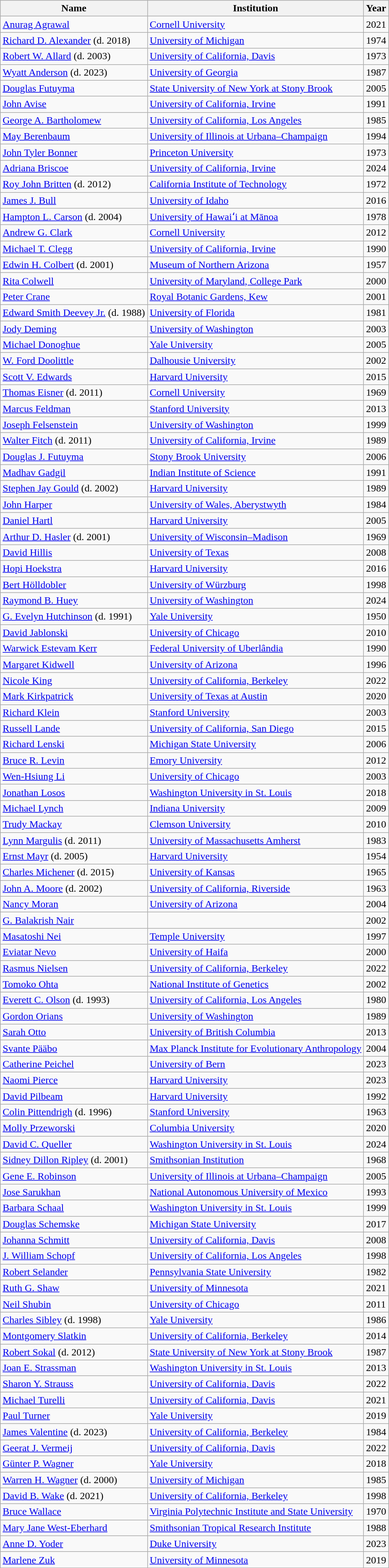<table class="wikitable sortable">
<tr>
<th>Name</th>
<th>Institution</th>
<th>Year</th>
</tr>
<tr>
<td><a href='#'>Anurag Agrawal</a></td>
<td><a href='#'>Cornell University</a></td>
<td>2021</td>
</tr>
<tr>
<td><a href='#'>Richard D. Alexander</a> (d. 2018)</td>
<td><a href='#'>University of Michigan</a></td>
<td>1974</td>
</tr>
<tr>
<td><a href='#'>Robert W. Allard</a> (d. 2003)</td>
<td><a href='#'>University of California, Davis</a></td>
<td>1973</td>
</tr>
<tr --->
<td><a href='#'>Wyatt Anderson</a> (d. 2023)</td>
<td><a href='#'>University of Georgia</a></td>
<td>1987</td>
</tr>
<tr --->
<td><a href='#'>Douglas Futuyma</a></td>
<td><a href='#'>State University of New York at Stony Brook</a></td>
<td>2005</td>
</tr>
<tr --->
<td><a href='#'>John Avise</a></td>
<td><a href='#'>University of California, Irvine</a></td>
<td>1991</td>
</tr>
<tr --->
<td><a href='#'>George A. Bartholomew</a></td>
<td><a href='#'>University of California, Los Angeles</a></td>
<td>1985</td>
</tr>
<tr --->
<td><a href='#'>May Berenbaum</a></td>
<td><a href='#'>University of Illinois at Urbana–Champaign</a></td>
<td>1994</td>
</tr>
<tr --->
<td><a href='#'>John Tyler Bonner</a></td>
<td><a href='#'>Princeton University</a></td>
<td>1973</td>
</tr>
<tr>
<td><a href='#'>Adriana Briscoe</a></td>
<td><a href='#'>University of California, Irvine</a></td>
<td>2024</td>
</tr>
<tr>
<td><a href='#'>Roy John Britten</a> (d. 2012)</td>
<td><a href='#'>California Institute of Technology</a></td>
<td>1972</td>
</tr>
<tr>
<td><a href='#'>James J. Bull</a></td>
<td><a href='#'>University of Idaho</a></td>
<td>2016</td>
</tr>
<tr>
<td><a href='#'>Hampton L. Carson</a> (d. 2004)</td>
<td><a href='#'>University of Hawaiʻi at Mānoa</a></td>
<td>1978</td>
</tr>
<tr>
<td><a href='#'>Andrew G. Clark</a></td>
<td><a href='#'>Cornell University</a></td>
<td>2012</td>
</tr>
<tr --->
<td><a href='#'>Michael T. Clegg</a></td>
<td><a href='#'>University of California, Irvine</a></td>
<td>1990</td>
</tr>
<tr>
<td><a href='#'>Edwin H. Colbert</a> (d. 2001)</td>
<td><a href='#'>Museum of Northern Arizona</a></td>
<td>1957</td>
</tr>
<tr --->
<td><a href='#'>Rita Colwell</a></td>
<td><a href='#'>University of Maryland, College Park</a></td>
<td>2000</td>
</tr>
<tr --->
<td><a href='#'>Peter Crane</a></td>
<td><a href='#'>Royal Botanic Gardens, Kew</a></td>
<td>2001</td>
</tr>
<tr>
<td><a href='#'>Edward Smith Deevey Jr.</a> (d. 1988)</td>
<td><a href='#'>University of Florida</a></td>
<td>1981</td>
</tr>
<tr --->
<td><a href='#'>Jody Deming</a></td>
<td><a href='#'>University of Washington</a></td>
<td>2003</td>
</tr>
<tr>
<td><a href='#'>Michael Donoghue</a></td>
<td><a href='#'>Yale University</a></td>
<td>2005</td>
</tr>
<tr --->
<td><a href='#'>W. Ford Doolittle</a></td>
<td><a href='#'>Dalhousie University</a></td>
<td>2002</td>
</tr>
<tr>
<td><a href='#'>Scott V. Edwards</a></td>
<td><a href='#'>Harvard University</a></td>
<td>2015</td>
</tr>
<tr --->
<td><a href='#'>Thomas Eisner</a> (d. 2011)</td>
<td><a href='#'>Cornell University</a></td>
<td>1969</td>
</tr>
<tr>
<td><a href='#'>Marcus Feldman</a></td>
<td><a href='#'>Stanford University</a></td>
<td>2013</td>
</tr>
<tr --->
<td><a href='#'>Joseph Felsenstein</a></td>
<td><a href='#'>University of Washington</a></td>
<td>1999</td>
</tr>
<tr --->
<td><a href='#'>Walter Fitch</a> (d. 2011)</td>
<td><a href='#'>University of California, Irvine</a></td>
<td>1989</td>
</tr>
<tr>
<td><a href='#'>Douglas J. Futuyma</a></td>
<td><a href='#'>Stony Brook University</a></td>
<td>2006</td>
</tr>
<tr --->
<td><a href='#'>Madhav Gadgil</a></td>
<td><a href='#'>Indian Institute of Science</a></td>
<td>1991</td>
</tr>
<tr>
<td><a href='#'>Stephen Jay Gould</a> (d. 2002)</td>
<td><a href='#'>Harvard University</a></td>
<td>1989</td>
</tr>
<tr --->
<td><a href='#'>John Harper</a></td>
<td><a href='#'>University of Wales, Aberystwyth</a></td>
<td>1984</td>
</tr>
<tr>
<td><a href='#'>Daniel Hartl</a></td>
<td><a href='#'>Harvard University</a></td>
<td>2005</td>
</tr>
<tr>
<td><a href='#'>Arthur D. Hasler</a> (d. 2001)</td>
<td><a href='#'>University of Wisconsin–Madison</a></td>
<td>1969</td>
</tr>
<tr --->
<td><a href='#'>David Hillis</a></td>
<td><a href='#'>University of Texas</a></td>
<td>2008</td>
</tr>
<tr --->
<td><a href='#'>Hopi Hoekstra</a></td>
<td><a href='#'>Harvard University</a></td>
<td>2016</td>
</tr>
<tr --->
<td><a href='#'>Bert Hölldobler</a></td>
<td><a href='#'>University of Würzburg</a></td>
<td>1998</td>
</tr>
<tr>
<td><a href='#'>Raymond B. Huey</a></td>
<td><a href='#'>University of Washington</a></td>
<td>2024</td>
</tr>
<tr>
<td><a href='#'>G. Evelyn Hutchinson</a> (d. 1991)</td>
<td><a href='#'>Yale University</a></td>
<td>1950</td>
</tr>
<tr --->
<td><a href='#'>David Jablonski</a></td>
<td><a href='#'>University of Chicago</a></td>
<td>2010</td>
</tr>
<tr --->
<td><a href='#'>Warwick Estevam Kerr</a></td>
<td><a href='#'>Federal University of Uberlândia</a></td>
<td>1990</td>
</tr>
<tr --->
<td><a href='#'>Margaret Kidwell</a></td>
<td><a href='#'>University of Arizona</a></td>
<td>1996</td>
</tr>
<tr>
<td><a href='#'>Nicole King</a></td>
<td><a href='#'>University of California, Berkeley</a></td>
<td>2022</td>
</tr>
<tr>
<td><a href='#'>Mark Kirkpatrick</a></td>
<td><a href='#'>University of Texas at Austin</a></td>
<td>2020</td>
</tr>
<tr>
<td><a href='#'>Richard Klein</a></td>
<td><a href='#'>Stanford University</a></td>
<td>2003</td>
</tr>
<tr>
<td><a href='#'>Russell Lande</a></td>
<td><a href='#'>University of California, San Diego</a></td>
<td>2015</td>
</tr>
<tr --->
<td><a href='#'>Richard Lenski</a></td>
<td><a href='#'>Michigan State University</a></td>
<td>2006</td>
</tr>
<tr>
<td><a href='#'>Bruce R. Levin</a></td>
<td><a href='#'>Emory University</a></td>
<td>2012</td>
</tr>
<tr --->
<td><a href='#'>Wen-Hsiung Li</a></td>
<td><a href='#'>University of Chicago</a></td>
<td>2003</td>
</tr>
<tr>
<td><a href='#'>Jonathan Losos</a></td>
<td><a href='#'>Washington University in St. Louis</a></td>
<td>2018</td>
</tr>
<tr --->
<td><a href='#'>Michael Lynch</a></td>
<td><a href='#'>Indiana University</a></td>
<td>2009</td>
</tr>
<tr>
<td><a href='#'>Trudy Mackay</a></td>
<td><a href='#'>Clemson University</a></td>
<td>2010</td>
</tr>
<tr>
<td><a href='#'>Lynn Margulis</a> (d. 2011)</td>
<td><a href='#'>University of Massachusetts Amherst</a></td>
<td>1983</td>
</tr>
<tr>
<td><a href='#'>Ernst Mayr</a> (d. 2005)</td>
<td><a href='#'>Harvard University</a></td>
<td>1954</td>
</tr>
<tr --->
<td><a href='#'>Charles Michener</a> (d. 2015)</td>
<td><a href='#'>University of Kansas</a></td>
<td>1965</td>
</tr>
<tr>
<td><a href='#'>John A. Moore</a> (d. 2002)</td>
<td><a href='#'>University of California, Riverside</a></td>
<td>1963</td>
</tr>
<tr --->
<td><a href='#'>Nancy Moran</a></td>
<td><a href='#'>University of Arizona</a></td>
<td>2004</td>
</tr>
<tr --->
<td><a href='#'>G. Balakrish Nair</a></td>
<td></td>
<td>2002</td>
</tr>
<tr --->
<td><a href='#'>Masatoshi Nei</a></td>
<td><a href='#'>Temple University</a></td>
<td>1997</td>
</tr>
<tr --->
<td><a href='#'>Eviatar Nevo</a></td>
<td><a href='#'>University of Haifa</a></td>
<td>2000</td>
</tr>
<tr>
<td><a href='#'>Rasmus Nielsen</a></td>
<td><a href='#'>University of California, Berkeley</a></td>
<td>2022</td>
</tr>
<tr --->
<td><a href='#'>Tomoko Ohta</a></td>
<td><a href='#'>National Institute of Genetics</a></td>
<td>2002</td>
</tr>
<tr>
<td><a href='#'>Everett C. Olson</a> (d. 1993)</td>
<td><a href='#'>University of California, Los Angeles</a></td>
<td>1980</td>
</tr>
<tr --->
<td><a href='#'>Gordon Orians</a></td>
<td><a href='#'>University of Washington</a></td>
<td>1989</td>
</tr>
<tr>
<td><a href='#'>Sarah Otto</a></td>
<td><a href='#'>University of British Columbia</a></td>
<td>2013</td>
</tr>
<tr --->
<td><a href='#'>Svante Pääbo</a></td>
<td><a href='#'>Max Planck Institute for Evolutionary Anthropology</a></td>
<td>2004</td>
</tr>
<tr>
<td><a href='#'>Catherine Peichel</a></td>
<td><a href='#'>University of Bern</a></td>
<td>2023</td>
</tr>
<tr>
<td><a href='#'>Naomi Pierce</a></td>
<td><a href='#'>Harvard University</a></td>
<td>2023</td>
</tr>
<tr>
<td><a href='#'>David Pilbeam</a></td>
<td><a href='#'>Harvard University</a></td>
<td>1992</td>
</tr>
<tr>
<td><a href='#'>Colin Pittendrigh</a> (d. 1996)</td>
<td><a href='#'>Stanford University</a></td>
<td>1963</td>
</tr>
<tr>
<td><a href='#'>Molly Przeworski</a></td>
<td><a href='#'>Columbia University</a></td>
<td>2020</td>
</tr>
<tr>
<td><a href='#'>David C. Queller</a></td>
<td><a href='#'>Washington University in St. Louis</a></td>
<td>2024</td>
</tr>
<tr>
<td><a href='#'>Sidney Dillon Ripley</a> (d. 2001)</td>
<td><a href='#'>Smithsonian Institution</a></td>
<td>1968</td>
</tr>
<tr --->
<td><a href='#'>Gene E. Robinson</a></td>
<td><a href='#'>University of Illinois at Urbana–Champaign</a></td>
<td>2005</td>
</tr>
<tr --->
<td><a href='#'>Jose Sarukhan</a></td>
<td><a href='#'>National Autonomous University of Mexico</a></td>
<td>1993</td>
</tr>
<tr --->
<td><a href='#'>Barbara Schaal</a></td>
<td><a href='#'>Washington University in St. Louis</a></td>
<td>1999</td>
</tr>
<tr>
<td><a href='#'>Douglas Schemske</a></td>
<td><a href='#'>Michigan State University</a></td>
<td>2017</td>
</tr>
<tr>
<td><a href='#'>Johanna Schmitt</a></td>
<td><a href='#'>University of California, Davis</a></td>
<td>2008</td>
</tr>
<tr --->
<td><a href='#'>J. William Schopf</a></td>
<td><a href='#'>University of California, Los Angeles</a></td>
<td>1998</td>
</tr>
<tr --->
<td><a href='#'>Robert Selander</a></td>
<td><a href='#'>Pennsylvania State University</a></td>
<td>1982</td>
</tr>
<tr>
<td><a href='#'>Ruth G. Shaw</a></td>
<td><a href='#'>University of Minnesota</a></td>
<td>2021</td>
</tr>
<tr>
<td><a href='#'>Neil Shubin</a></td>
<td><a href='#'>University of Chicago</a></td>
<td>2011</td>
</tr>
<tr>
<td><a href='#'>Charles Sibley</a> (d. 1998)</td>
<td><a href='#'>Yale University</a></td>
<td>1986</td>
</tr>
<tr>
<td><a href='#'>Montgomery Slatkin</a></td>
<td><a href='#'>University of California, Berkeley</a></td>
<td>2014</td>
</tr>
<tr --->
<td><a href='#'>Robert Sokal</a> (d. 2012)</td>
<td><a href='#'>State University of New York at Stony Brook</a></td>
<td>1987</td>
</tr>
<tr>
<td><a href='#'>Joan E. Strassman</a></td>
<td><a href='#'>Washington University in St. Louis</a></td>
<td>2013</td>
</tr>
<tr>
<td><a href='#'>Sharon Y. Strauss</a></td>
<td><a href='#'>University of California, Davis</a></td>
<td>2022</td>
</tr>
<tr>
<td><a href='#'>Michael Turelli</a></td>
<td><a href='#'>University of California, Davis</a></td>
<td>2021</td>
</tr>
<tr --->
<td><a href='#'>Paul Turner</a></td>
<td><a href='#'>Yale University</a></td>
<td>2019</td>
</tr>
<tr --->
<td><a href='#'>James Valentine</a> (d. 2023)</td>
<td><a href='#'>University of California, Berkeley</a></td>
<td>1984</td>
</tr>
<tr>
<td><a href='#'>Geerat J. Vermeij</a></td>
<td><a href='#'>University of California, Davis</a></td>
<td>2022</td>
</tr>
<tr --->
<td><a href='#'>Günter P. Wagner</a></td>
<td><a href='#'>Yale University</a></td>
<td>2018</td>
</tr>
<tr>
<td><a href='#'>Warren H. Wagner</a> (d. 2000)</td>
<td><a href='#'>University of Michigan</a></td>
<td>1985</td>
</tr>
<tr --->
<td><a href='#'>David B. Wake</a> (d. 2021)</td>
<td><a href='#'>University of California, Berkeley</a></td>
<td>1998</td>
</tr>
<tr --->
<td><a href='#'>Bruce Wallace</a></td>
<td><a href='#'>Virginia Polytechnic Institute and State University</a></td>
<td>1970</td>
</tr>
<tr --->
<td><a href='#'>Mary Jane West-Eberhard</a></td>
<td><a href='#'>Smithsonian Tropical Research Institute</a></td>
<td>1988</td>
</tr>
<tr>
<td><a href='#'>Anne D. Yoder</a></td>
<td><a href='#'>Duke University</a></td>
<td>2023</td>
</tr>
<tr>
<td><a href='#'>Marlene Zuk</a></td>
<td><a href='#'>University of Minnesota</a></td>
<td>2019</td>
</tr>
</table>
